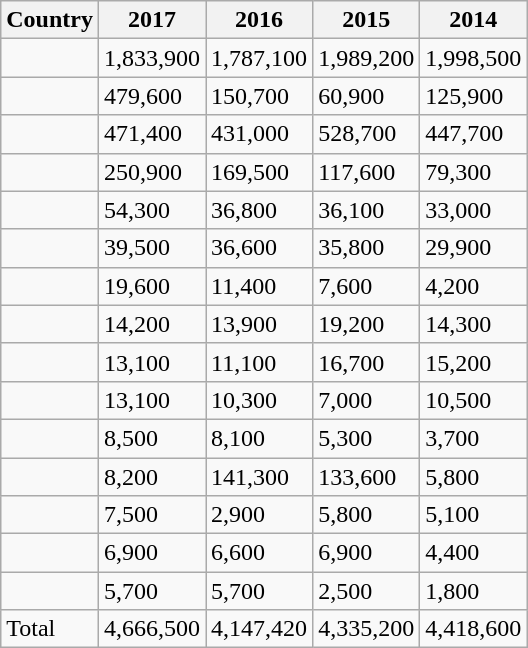<table class="wikitable sortable">
<tr>
<th>Country</th>
<th>2017</th>
<th>2016</th>
<th>2015</th>
<th>2014</th>
</tr>
<tr>
<td></td>
<td> 1,833,900</td>
<td> 1,787,100</td>
<td> 1,989,200</td>
<td> 1,998,500</td>
</tr>
<tr>
<td></td>
<td> 479,600</td>
<td> 150,700</td>
<td> 60,900</td>
<td> 125,900</td>
</tr>
<tr>
<td></td>
<td> 471,400</td>
<td> 431,000</td>
<td> 528,700</td>
<td> 447,700</td>
</tr>
<tr>
<td></td>
<td> 250,900</td>
<td> 169,500</td>
<td> 117,600</td>
<td> 79,300</td>
</tr>
<tr>
<td></td>
<td> 54,300</td>
<td> 36,800</td>
<td> 36,100</td>
<td> 33,000</td>
</tr>
<tr>
<td></td>
<td> 39,500</td>
<td> 36,600</td>
<td> 35,800</td>
<td> 29,900</td>
</tr>
<tr>
<td></td>
<td> 19,600</td>
<td> 11,400</td>
<td> 7,600</td>
<td> 4,200</td>
</tr>
<tr>
<td></td>
<td> 14,200</td>
<td> 13,900</td>
<td> 19,200</td>
<td> 14,300</td>
</tr>
<tr>
<td></td>
<td> 13,100</td>
<td> 11,100</td>
<td> 16,700</td>
<td> 15,200</td>
</tr>
<tr>
<td></td>
<td> 13,100</td>
<td> 10,300</td>
<td> 7,000</td>
<td> 10,500</td>
</tr>
<tr>
<td></td>
<td> 8,500</td>
<td> 8,100</td>
<td> 5,300</td>
<td> 3,700</td>
</tr>
<tr>
<td></td>
<td> 8,200</td>
<td> 141,300</td>
<td> 133,600</td>
<td> 5,800</td>
</tr>
<tr>
<td></td>
<td> 7,500</td>
<td> 2,900</td>
<td> 5,800</td>
<td> 5,100</td>
</tr>
<tr>
<td></td>
<td> 6,900</td>
<td> 6,600</td>
<td> 6,900</td>
<td> 4,400</td>
</tr>
<tr>
<td></td>
<td> 5,700</td>
<td> 5,700</td>
<td> 2,500</td>
<td> 1,800</td>
</tr>
<tr>
<td>Total</td>
<td> 4,666,500</td>
<td> 4,147,420</td>
<td> 4,335,200</td>
<td> 4,418,600</td>
</tr>
</table>
